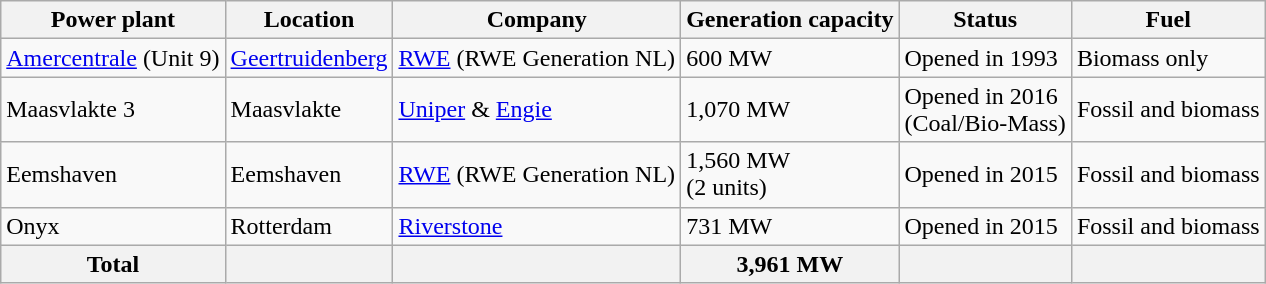<table class="wikitable">
<tr>
<th>Power plant</th>
<th>Location</th>
<th>Company</th>
<th>Generation capacity</th>
<th>Status</th>
<th>Fuel</th>
</tr>
<tr>
<td><a href='#'>Amercentrale</a> (Unit 9)</td>
<td><a href='#'>Geertruidenberg</a></td>
<td><a href='#'>RWE</a> (RWE Generation NL)</td>
<td>600 MW</td>
<td>Opened in 1993</td>
<td>Biomass only </td>
</tr>
<tr>
<td>Maasvlakte 3</td>
<td>Maasvlakte</td>
<td><a href='#'>Uniper</a> & <a href='#'>Engie</a></td>
<td>1,070 MW</td>
<td>Opened in 2016<br>(Coal/Bio-Mass)</td>
<td>Fossil and biomass</td>
</tr>
<tr>
<td>Eemshaven</td>
<td>Eemshaven</td>
<td><a href='#'>RWE</a> (RWE Generation NL)</td>
<td>1,560 MW<br>(2 units)</td>
<td>Opened in 2015</td>
<td>Fossil and biomass</td>
</tr>
<tr>
<td>Onyx</td>
<td>Rotterdam</td>
<td><a href='#'>Riverstone</a></td>
<td>731 MW</td>
<td>Opened in 2015</td>
<td>Fossil and biomass</td>
</tr>
<tr>
<th>Total</th>
<th></th>
<th></th>
<th>3,961 MW</th>
<th></th>
<th></th>
</tr>
</table>
